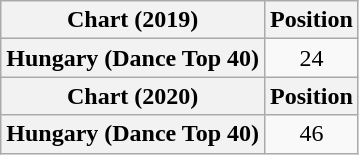<table class="wikitable plainrowheaders" style="text-align:center">
<tr>
<th scope="col">Chart (2019)</th>
<th scope="col">Position</th>
</tr>
<tr>
<th scope="row">Hungary (Dance Top 40)</th>
<td>24</td>
</tr>
<tr>
<th scope="col">Chart (2020)</th>
<th scope="col">Position</th>
</tr>
<tr>
<th scope="row">Hungary (Dance Top 40)</th>
<td>46</td>
</tr>
</table>
